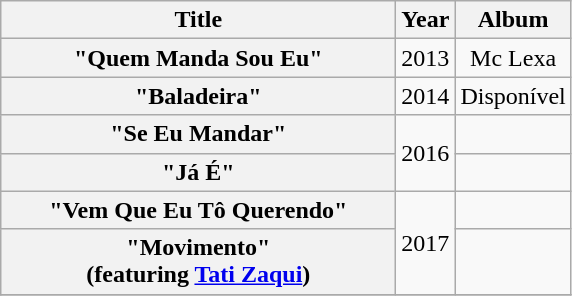<table class="wikitable plainrowheaders" style="text-align:center;">
<tr>
<th scope="col" rowspan="1" style="width:16em;">Title</th>
<th scope="col" rowspan="1">Year</th>
<th scope="col" rowspan="1">Album</th>
</tr>
<tr>
<th scope="row">"Quem Manda Sou Eu"</th>
<td>2013</td>
<td>Mc Lexa</td>
</tr>
<tr>
<th scope="row">"Baladeira"</th>
<td>2014</td>
<td>Disponível</td>
</tr>
<tr>
<th scope="row">"Se Eu Mandar"</th>
<td rowspan="2">2016</td>
<td></td>
</tr>
<tr>
<th scope="row">"Já É"</th>
<td></td>
</tr>
<tr>
<th scope="row">"Vem Que Eu Tô Querendo"</th>
<td rowspan="2">2017</td>
<td></td>
</tr>
<tr>
<th scope="row">"Movimento"<br><span>(featuring <a href='#'>Tati Zaqui</a>)</span></th>
<td></td>
</tr>
<tr>
</tr>
</table>
